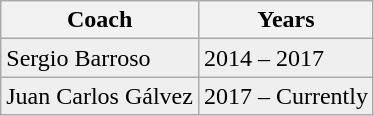<table class="wikitable">
<tr>
<th>Coach</th>
<th>Years</th>
</tr>
<tr bgcolor=EFEFEF>
<td> Sergio Barroso</td>
<td>2014 – 2017</td>
</tr>
<tr bgcolor=EFEFEF>
<td> Juan Carlos Gálvez</td>
<td>2017 – Currently</td>
</tr>
</table>
